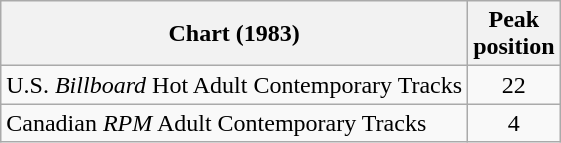<table class="wikitable sortable">
<tr>
<th align="left">Chart (1983)</th>
<th align="center">Peak<br>position</th>
</tr>
<tr>
<td align="left">U.S. <em>Billboard</em> Hot Adult Contemporary Tracks</td>
<td align="center">22</td>
</tr>
<tr>
<td align="left">Canadian <em>RPM</em> Adult Contemporary Tracks</td>
<td align="center">4</td>
</tr>
</table>
